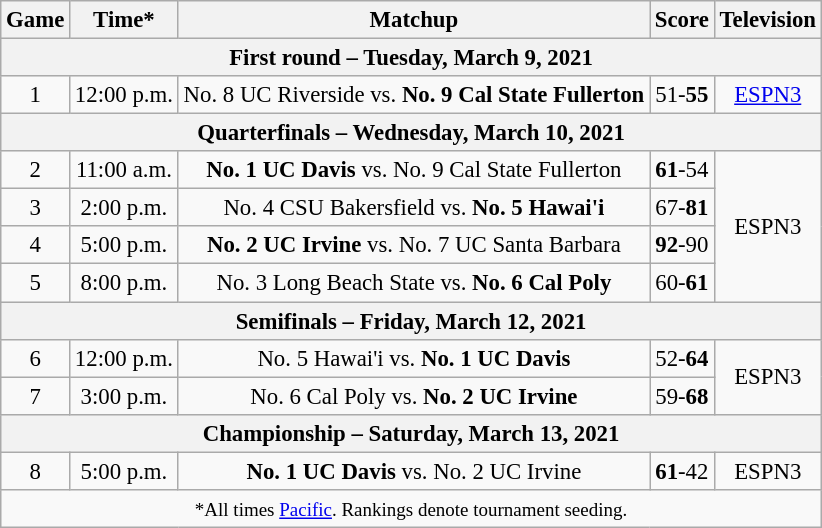<table class="wikitable" style="font-size: 95%; text-align:center">
<tr>
<th>Game</th>
<th>Time*</th>
<th>Matchup</th>
<th>Score</th>
<th>Television</th>
</tr>
<tr>
<th colspan=6>First round – Tuesday, March 9, 2021</th>
</tr>
<tr>
<td>1</td>
<td>12:00 p.m.</td>
<td>No. 8 UC Riverside vs. <strong>No. 9 Cal State Fullerton</strong></td>
<td>51-<strong>55</strong></td>
<td><a href='#'>ESPN3</a></td>
</tr>
<tr>
<th colspan=6>Quarterfinals – Wednesday, March 10, 2021</th>
</tr>
<tr>
<td>2</td>
<td>11:00 a.m.</td>
<td><strong>No. 1 UC Davis</strong> vs. No. 9 Cal State Fullerton</td>
<td><strong>61</strong>-54</td>
<td rowspan=4>ESPN3</td>
</tr>
<tr>
<td>3</td>
<td>2:00 p.m.</td>
<td>No. 4 CSU Bakersfield vs. <strong>No. 5 Hawai'i</strong></td>
<td>67-<strong>81</strong></td>
</tr>
<tr>
<td>4</td>
<td>5:00 p.m.</td>
<td><strong>No. 2 UC Irvine</strong> vs. No. 7 UC Santa Barbara</td>
<td><strong>92</strong>-90</td>
</tr>
<tr>
<td>5</td>
<td>8:00 p.m.</td>
<td>No. 3 Long Beach State vs. <strong>No. 6 Cal Poly</strong></td>
<td>60-<strong>61</strong></td>
</tr>
<tr>
<th colspan=6>Semifinals – Friday, March 12, 2021</th>
</tr>
<tr>
<td>6</td>
<td>12:00 p.m.</td>
<td>No. 5 Hawai'i vs. <strong>No. 1 UC Davis</strong></td>
<td>52-<strong>64</strong></td>
<td rowspan=2>ESPN3</td>
</tr>
<tr>
<td>7</td>
<td>3:00 p.m.</td>
<td>No. 6 Cal Poly vs. <strong>No. 2 UC Irvine</strong></td>
<td>59-<strong>68</strong></td>
</tr>
<tr>
<th colspan=6>Championship – Saturday, March 13, 2021</th>
</tr>
<tr>
<td>8</td>
<td>5:00 p.m.</td>
<td><strong>No. 1 UC Davis</strong> vs. No. 2 UC Irvine</td>
<td><strong>61</strong>-42</td>
<td>ESPN3</td>
</tr>
<tr>
<td colspan=6><small>*All times <a href='#'>Pacific</a>. Rankings denote tournament seeding.</small></td>
</tr>
</table>
